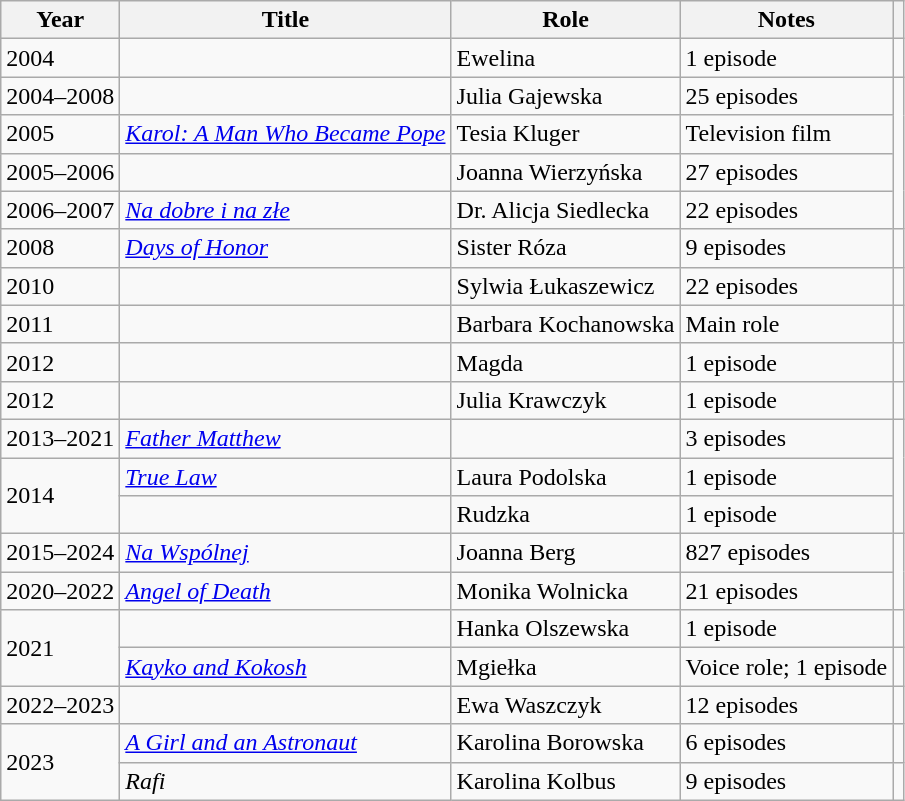<table class="wikitable sortable">
<tr>
<th>Year</th>
<th>Title</th>
<th>Role</th>
<th class="unsortable">Notes</th>
<th class="unsortable"></th>
</tr>
<tr>
<td>2004</td>
<td><em></em></td>
<td>Ewelina</td>
<td>1 episode</td>
<td></td>
</tr>
<tr>
<td>2004–2008</td>
<td><em></em></td>
<td>Julia Gajewska</td>
<td>25 episodes</td>
<td rowspan="4"></td>
</tr>
<tr>
<td>2005</td>
<td><em><a href='#'>Karol: A Man Who Became Pope</a></em></td>
<td>Tesia Kluger</td>
<td>Television film</td>
</tr>
<tr>
<td>2005–2006</td>
<td><em></em></td>
<td>Joanna Wierzyńska</td>
<td>27 episodes</td>
</tr>
<tr>
<td>2006–2007</td>
<td><em><a href='#'>Na dobre i na złe</a></em></td>
<td>Dr. Alicja Siedlecka</td>
<td>22 episodes</td>
</tr>
<tr>
<td>2008</td>
<td><em><a href='#'>Days of Honor</a></em></td>
<td>Sister Róza</td>
<td>9 episodes</td>
<td></td>
</tr>
<tr>
<td>2010</td>
<td><em></em></td>
<td>Sylwia Łukaszewicz</td>
<td>22 episodes</td>
<td></td>
</tr>
<tr>
<td>2011</td>
<td><em></em></td>
<td>Barbara Kochanowska</td>
<td>Main role</td>
<td></td>
</tr>
<tr>
<td>2012</td>
<td><em></em></td>
<td>Magda</td>
<td>1 episode</td>
<td></td>
</tr>
<tr>
<td>2012</td>
<td><em></em></td>
<td>Julia Krawczyk</td>
<td>1 episode</td>
<td></td>
</tr>
<tr>
<td>2013–2021</td>
<td><em><a href='#'>Father Matthew</a></em></td>
<td></td>
<td>3 episodes</td>
<td rowspan="3"></td>
</tr>
<tr>
<td rowspan="2">2014</td>
<td><em><a href='#'>True Law</a></em></td>
<td>Laura Podolska</td>
<td>1 episode</td>
</tr>
<tr>
<td><em></em></td>
<td>Rudzka</td>
<td>1 episode</td>
</tr>
<tr>
<td>2015–2024</td>
<td><em><a href='#'>Na Wspólnej</a></em></td>
<td>Joanna Berg</td>
<td>827 episodes</td>
<td rowspan="2"></td>
</tr>
<tr>
<td>2020–2022</td>
<td><em><a href='#'>Angel of Death</a></em></td>
<td>Monika Wolnicka</td>
<td>21 episodes</td>
</tr>
<tr>
<td rowspan="2">2021</td>
<td><em></em></td>
<td>Hanka Olszewska</td>
<td>1 episode</td>
<td></td>
</tr>
<tr>
<td><em><a href='#'>Kayko and Kokosh</a></em></td>
<td>Mgiełka</td>
<td>Voice role; 1 episode</td>
<td></td>
</tr>
<tr>
<td>2022–2023</td>
<td><em></em></td>
<td>Ewa Waszczyk</td>
<td>12 episodes</td>
<td></td>
</tr>
<tr>
<td rowspan="2">2023</td>
<td><em><a href='#'>A Girl and an Astronaut</a></em></td>
<td>Karolina Borowska</td>
<td>6 episodes</td>
<td></td>
</tr>
<tr>
<td><em>Rafi</em></td>
<td>Karolina Kolbus</td>
<td>9 episodes</td>
<td></td>
</tr>
</table>
